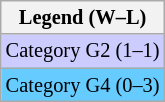<table class="wikitable" style=font-size:85%>
<tr>
<th>Legend (W–L)</th>
</tr>
<tr style="background:#ccf;">
<td>Category G2 (1–1)</td>
</tr>
<tr style="background:#6cf;">
<td>Category G4 (0–3)</td>
</tr>
</table>
